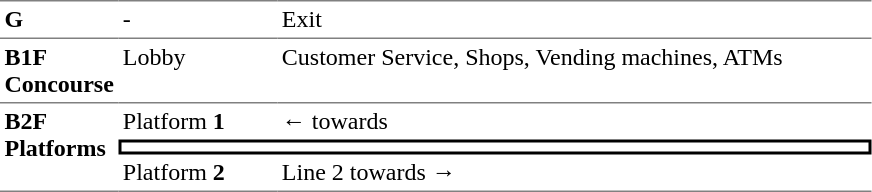<table table border=0 cellspacing=0 cellpadding=3>
<tr>
<td style="border-top:solid 1px gray;" width=50 valign=top><strong>G</strong></td>
<td style="border-top:solid 1px gray;" width=100 valign=top>-</td>
<td style="border-top:solid 1px gray;" width=390 valign=top>Exit</td>
</tr>
<tr>
<td style="border-bottom:solid 1px gray; border-top:solid 1px gray;" valign=top width=50><strong>B1F<br>Concourse</strong></td>
<td style="border-bottom:solid 1px gray; border-top:solid 1px gray;" valign=top width=100>Lobby</td>
<td style="border-bottom:solid 1px gray; border-top:solid 1px gray;" valign=top width=390>Customer Service, Shops, Vending machines, ATMs</td>
</tr>
<tr>
<td style="border-bottom:solid 1px gray;" rowspan="3" valign=top><strong>B2F<br>Platforms</strong></td>
<td>Platform <strong>1</strong></td>
<td>←  towards  </td>
</tr>
<tr>
<td style="border-right:solid 2px black;border-left:solid 2px black;border-top:solid 2px black;border-bottom:solid 2px black;text-align:center;" colspan=2></td>
</tr>
<tr>
<td style="border-bottom:solid 1px gray;">Platform <strong>2</strong></td>
<td style="border-bottom:solid 1px gray;">  Line 2 towards   →</td>
</tr>
</table>
